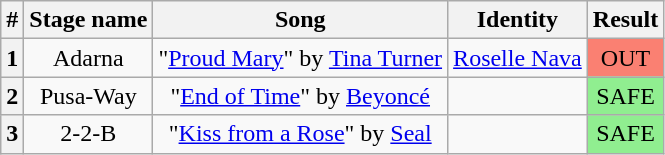<table class="wikitable" style="text-align: center;">
<tr>
<th>#</th>
<th>Stage name</th>
<th>Song</th>
<th>Identity</th>
<th>Result</th>
</tr>
<tr>
<th>1</th>
<td>Adarna</td>
<td>"<a href='#'>Proud Mary</a>" by <a href='#'>Tina Turner</a></td>
<td><a href='#'>Roselle Nava</a></td>
<td style="background:salmon;">OUT</td>
</tr>
<tr>
<th>2</th>
<td>Pusa-Way</td>
<td>"<a href='#'>End of Time</a>" by <a href='#'>Beyoncé</a></td>
<td></td>
<td style="background:lightgreen;">SAFE</td>
</tr>
<tr>
<th>3</th>
<td>2-2-B</td>
<td>"<a href='#'>Kiss from a Rose</a>" by <a href='#'>Seal</a></td>
<td></td>
<td style="background:lightgreen;">SAFE</td>
</tr>
</table>
